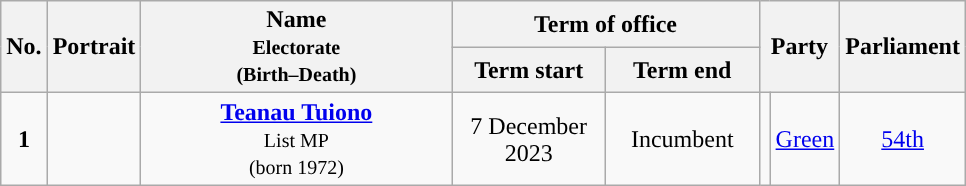<table class="wikitable" style="text-align:center">
<tr>
<th rowspan="2">No.</th>
<th rowspan="2" scope="col">Portrait</th>
<th rowspan="2" scope="col" width="200px">Name<br><small>Electorate<br>(Birth–Death)</small></th>
<th colspan="2" scope="col" width="100px">Term of office</th>
<th colspan="2" rowspan="2">Party</th>
<th rowspan="2">Parliament</th>
</tr>
<tr>
<th width="95px">Term start</th>
<th width="95px">Term end</th>
</tr>
<tr>
<td><strong>1</strong></td>
<td></td>
<td><strong><a href='#'>Teanau Tuiono</a></strong><br><small>List MP</small><br><small>(born 1972)</small></td>
<td>7 December<br>2023</td>
<td>Incumbent</td>
<td style="background:"></td>
<td><a href='#'>Green</a></td>
<td rowspan="5"><a href='#'>54th</a></td>
</tr>
</table>
